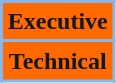<table class="wikitable">
<tr>
<th style="background:#FF6900; color:#101820; border:2px solid #8AB7E9;" scope="col" colspan="2">Executive<br>





</th>
</tr>
<tr>
<th style="background:#FF6900; color:#101820; border:2px solid #8AB7E9;" scope="col" colspan="2">Technical<br>







</th>
</tr>
</table>
